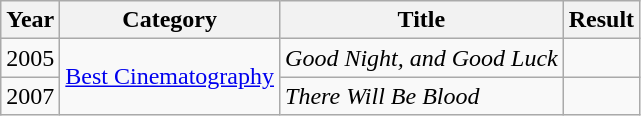<table class="wikitable">
<tr>
<th>Year</th>
<th>Category</th>
<th>Title</th>
<th>Result</th>
</tr>
<tr>
<td>2005</td>
<td rowspan=2><a href='#'>Best Cinematography</a></td>
<td><em>Good Night, and Good Luck</em></td>
<td></td>
</tr>
<tr>
<td>2007</td>
<td><em>There Will Be Blood</em></td>
<td></td>
</tr>
</table>
